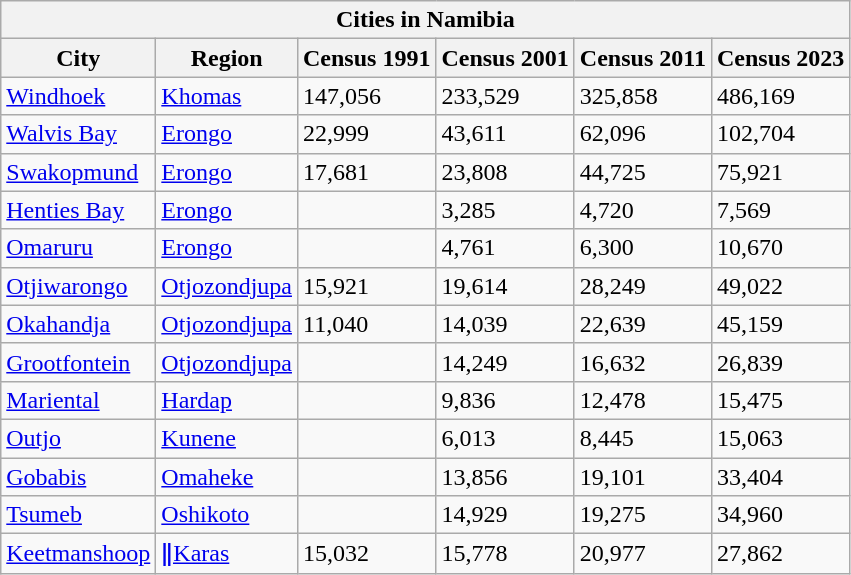<table class="wikitable sortable">
<tr>
<th colspan="6"><strong>Cities in Namibia</strong></th>
</tr>
<tr>
<th>City</th>
<th>Region</th>
<th>Census 1991</th>
<th>Census 2001</th>
<th>Census 2011</th>
<th>Census 2023</th>
</tr>
<tr>
<td><a href='#'>Windhoek</a></td>
<td><a href='#'>Khomas</a></td>
<td>147,056</td>
<td>233,529</td>
<td>325,858</td>
<td>486,169</td>
</tr>
<tr>
<td><a href='#'>Walvis Bay</a></td>
<td><a href='#'>Erongo</a></td>
<td>22,999</td>
<td>43,611</td>
<td>62,096</td>
<td>102,704</td>
</tr>
<tr>
<td><a href='#'>Swakopmund</a></td>
<td><a href='#'>Erongo</a></td>
<td>17,681</td>
<td>23,808</td>
<td>44,725</td>
<td>75,921</td>
</tr>
<tr>
<td><a href='#'>Henties Bay</a></td>
<td><a href='#'>Erongo</a></td>
<td></td>
<td>3,285</td>
<td>4,720</td>
<td>7,569</td>
</tr>
<tr>
<td><a href='#'>Omaruru</a></td>
<td><a href='#'>Erongo</a></td>
<td></td>
<td>4,761</td>
<td>6,300</td>
<td>10,670</td>
</tr>
<tr>
<td><a href='#'>Otjiwarongo</a></td>
<td><a href='#'>Otjozondjupa</a></td>
<td>15,921</td>
<td>19,614</td>
<td>28,249</td>
<td>49,022</td>
</tr>
<tr>
<td><a href='#'>Okahandja</a></td>
<td><a href='#'>Otjozondjupa</a></td>
<td>11,040</td>
<td>14,039</td>
<td>22,639</td>
<td>45,159</td>
</tr>
<tr>
<td><a href='#'>Grootfontein</a></td>
<td><a href='#'>Otjozondjupa</a></td>
<td></td>
<td>14,249</td>
<td>16,632</td>
<td>26,839</td>
</tr>
<tr>
<td><a href='#'>Mariental</a></td>
<td><a href='#'>Hardap</a></td>
<td></td>
<td>9,836</td>
<td>12,478</td>
<td>15,475</td>
</tr>
<tr>
<td><a href='#'>Outjo</a></td>
<td><a href='#'>Kunene</a></td>
<td></td>
<td>6,013</td>
<td>8,445</td>
<td>15,063</td>
</tr>
<tr>
<td><a href='#'>Gobabis</a></td>
<td><a href='#'>Omaheke</a></td>
<td></td>
<td>13,856</td>
<td>19,101</td>
<td>33,404</td>
</tr>
<tr>
<td><a href='#'>Tsumeb</a></td>
<td><a href='#'>Oshikoto</a></td>
<td></td>
<td>14,929</td>
<td>19,275</td>
<td>34,960</td>
</tr>
<tr>
<td><a href='#'>Keetmanshoop</a></td>
<td><a href='#'>ǁKaras</a></td>
<td>15,032</td>
<td>15,778</td>
<td>20,977</td>
<td>27,862</td>
</tr>
</table>
